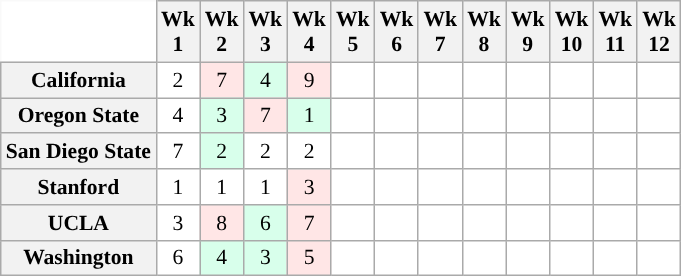<table class="wikitable" style="white-space:nowrap;font-size:90%;text-align:center;">
<tr>
<th style="background:white; border-top-style:hidden; border-left-style:hidden;"> </th>
<th>Wk<br> 1</th>
<th>Wk<br>2</th>
<th>Wk<br>3</th>
<th>Wk<br>4</th>
<th>Wk<br>5</th>
<th>Wk<br>6</th>
<th>Wk<br>7</th>
<th>Wk<br>8</th>
<th>Wk<br>9</th>
<th>Wk<br>10</th>
<th>Wk<br>11</th>
<th>Wk<br>12</th>
</tr>
<tr>
<th>California</th>
<td style="background:#FFF;">2</td>
<td style="background:#ffe6e6;">7</td>
<td style="background:#d8ffeb;">4</td>
<td style="background:#ffe6e6;">9</td>
<td style="background:#FFF;"></td>
<td style="background:#FFF;"></td>
<td style="background:#FFF;"></td>
<td style="background:#FFF;"></td>
<td style="background:#FFF;"></td>
<td style="background:#FFF;"></td>
<td style="background:#FFF;"></td>
<td style="background:#FFF;"></td>
</tr>
<tr>
<th>Oregon State</th>
<td style="background:#FFF;">4</td>
<td style="background:#d8ffeb;">3</td>
<td style="background:#ffe6e6;">7</td>
<td style="background:#d8ffeb;">1</td>
<td style="background:#FFF;"></td>
<td style="background:#FFF;"></td>
<td style="background:#FFF;"></td>
<td style="background:#FFF;"></td>
<td style="background:#FFF;"></td>
<td style="background:#FFF;"></td>
<td style="background:#FFF;"></td>
<td style="background:#FFF;"></td>
</tr>
<tr>
<th>San Diego State</th>
<td style="background:#FFF;">7</td>
<td style="background:#d8ffeb;">2</td>
<td style="background:#FFF;">2</td>
<td style="background:#FFF;">2</td>
<td style="background:#FFF;"></td>
<td style="background:#FFF;"></td>
<td style="background:#FFF;"></td>
<td style="background:#FFF;"></td>
<td style="background:#FFF;"></td>
<td style="background:#FFF;"></td>
<td style="background:#FFF;"></td>
<td style="background:#FFF;"></td>
</tr>
<tr>
<th>Stanford</th>
<td style="background:#FFF;">1</td>
<td style="background:#FFF;">1</td>
<td style="background:#FFF;">1</td>
<td style="background:#ffe6e6;">3</td>
<td style="background:#FFF;"></td>
<td style="background:#FFF;"></td>
<td style="background:#FFF;"></td>
<td style="background:#FFF;"></td>
<td style="background:#FFF;"></td>
<td style="background:#FFF;"></td>
<td style="background:#FFF;"></td>
<td style="background:#FFF;"></td>
</tr>
<tr>
<th>UCLA</th>
<td style="background:#FFF;">3</td>
<td style="background:#ffe6e6;">8</td>
<td style="background:#d8ffeb;">6</td>
<td style="background:#ffe6e6;">7</td>
<td style="background:#FFF;"></td>
<td style="background:#FFF;"></td>
<td style="background:#FFF;"></td>
<td style="background:#FFF;"></td>
<td style="background:#FFF;"></td>
<td style="background:#FFF;"></td>
<td style="background:#FFF;"></td>
<td style="background:#FFF;"></td>
</tr>
<tr>
<th>Washington</th>
<td style="background:#FFF;">6</td>
<td style="background:#d8ffeb;">4</td>
<td style="background:#d8ffeb;">3</td>
<td style="background:#ffe6e6;">5</td>
<td style="background:#FFF;"></td>
<td style="background:#FFF;"></td>
<td style="background:#FFF;"></td>
<td style="background:#FFF;"></td>
<td style="background:#FFF;"></td>
<td style="background:#FFF;"></td>
<td style="background:#FFF;"></td>
<td style="background:#FFF;"></td>
</tr>
</table>
